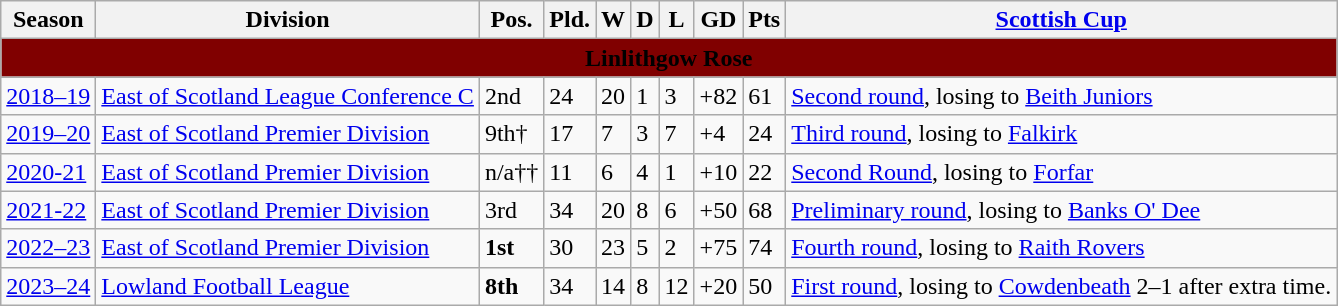<table class="wikitable">
<tr>
<th>Season</th>
<th>Division</th>
<th>Pos.</th>
<th>Pld.</th>
<th>W</th>
<th>D</th>
<th>L</th>
<th>GD</th>
<th>Pts</th>
<th><a href='#'>Scottish Cup</a></th>
</tr>
<tr>
<td colspan="13" align=center bgcolor="#800000"><span><strong>Linlithgow Rose</strong></span></td>
</tr>
<tr>
<td><a href='#'>2018–19</a></td>
<td><a href='#'>East of Scotland League Conference C</a></td>
<td>2nd</td>
<td>24</td>
<td>20</td>
<td>1</td>
<td>3</td>
<td>+82</td>
<td>61</td>
<td><a href='#'>Second round</a>, losing to <a href='#'>Beith Juniors</a></td>
</tr>
<tr>
<td><a href='#'>2019–20</a></td>
<td><a href='#'>East of Scotland Premier Division</a></td>
<td>9th†</td>
<td>17</td>
<td>7</td>
<td>3</td>
<td>7</td>
<td>+4</td>
<td>24</td>
<td><a href='#'>Third round</a>, losing to <a href='#'>Falkirk</a></td>
</tr>
<tr>
<td><a href='#'>2020-21</a></td>
<td><a href='#'>East of Scotland Premier Division</a></td>
<td>n/a††</td>
<td>11</td>
<td>6</td>
<td>4</td>
<td>1</td>
<td>+10</td>
<td>22</td>
<td><a href='#'>Second Round</a>, losing to <a href='#'>Forfar</a></td>
</tr>
<tr>
<td><a href='#'>2021-22</a></td>
<td><a href='#'>East of Scotland Premier Division</a></td>
<td>3rd</td>
<td>34</td>
<td>20</td>
<td>8</td>
<td>6</td>
<td>+50</td>
<td>68</td>
<td><a href='#'>Preliminary round</a>, losing to <a href='#'>Banks O' Dee</a></td>
</tr>
<tr>
<td><a href='#'>2022–23</a></td>
<td><a href='#'>East of Scotland Premier Division</a></td>
<td><strong>1st</strong></td>
<td>30</td>
<td>23</td>
<td>5</td>
<td>2</td>
<td>+75</td>
<td>74</td>
<td><a href='#'>Fourth round</a>, losing to <a href='#'>Raith Rovers</a></td>
</tr>
<tr>
<td><a href='#'>2023–24</a></td>
<td><a href='#'>Lowland Football League</a></td>
<td><strong>8th</strong></td>
<td>34</td>
<td>14</td>
<td>8</td>
<td>12</td>
<td>+20</td>
<td>50</td>
<td><a href='#'>First round</a>, losing to <a href='#'>Cowdenbeath</a> 2–1 after extra time.</td>
</tr>
</table>
